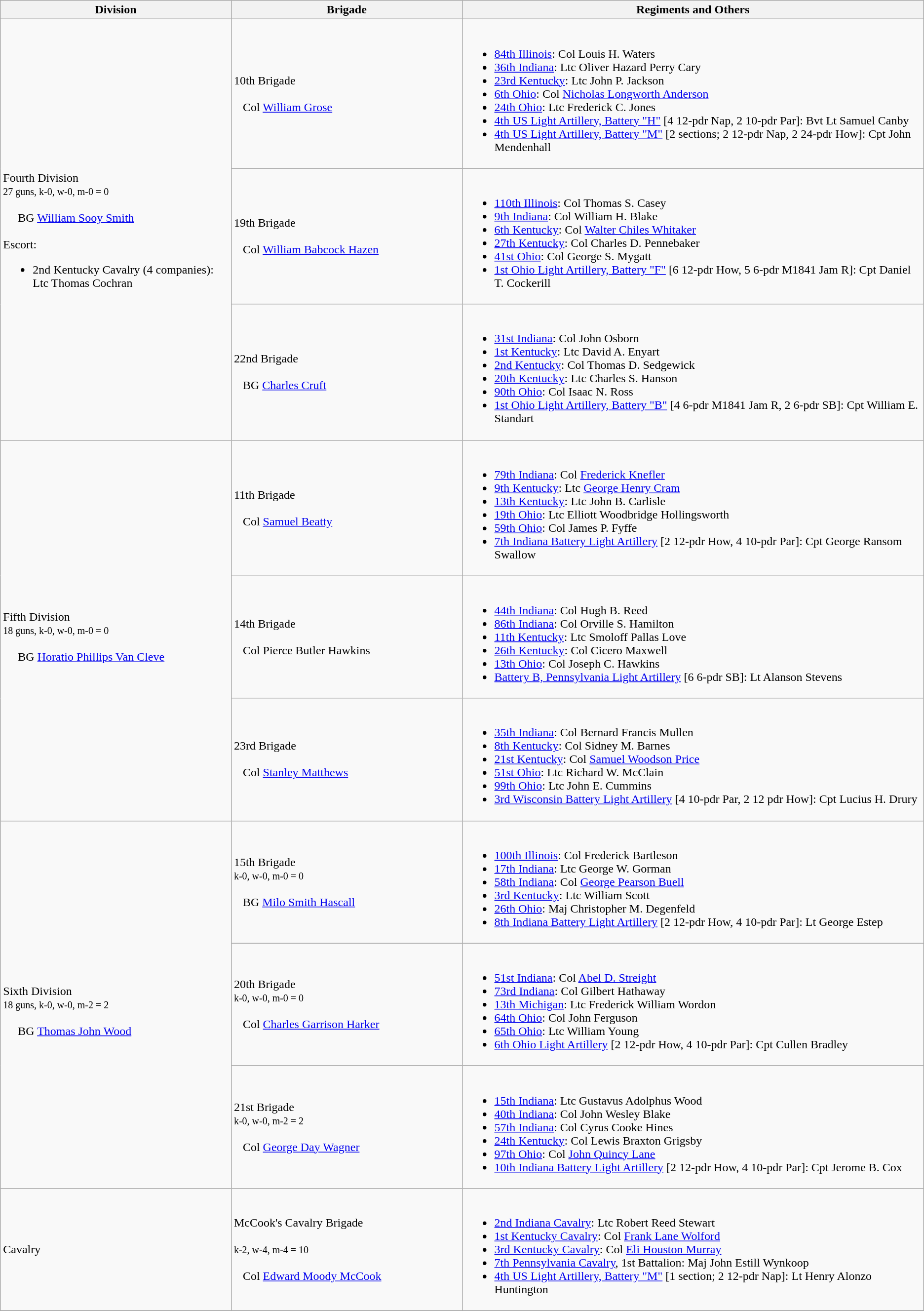<table class="wikitable">
<tr>
<th width=25%>Division</th>
<th width=25%>Brigade</th>
<th>Regiments and Others</th>
</tr>
<tr>
<td rowspan=3><br>Fourth Division<br>
<small>27 guns, k-0, w-0, m-0 = 0</small><br><br>    
BG <a href='#'>William Sooy Smith</a><br><br>
Escort:<ul><li>2nd Kentucky Cavalry (4 companies): Ltc Thomas Cochran</li></ul></td>
<td>10th Brigade<br><br>  
Col <a href='#'>William Grose</a></td>
<td><br><ul><li><a href='#'>84th Illinois</a>: Col Louis H. Waters</li><li><a href='#'>36th Indiana</a>: Ltc Oliver Hazard Perry Cary</li><li><a href='#'>23rd Kentucky</a>: Ltc John P. Jackson</li><li><a href='#'>6th Ohio</a>: Col <a href='#'>Nicholas Longworth Anderson</a></li><li><a href='#'>24th Ohio</a>: Ltc Frederick C. Jones</li><li><a href='#'>4th US Light Artillery, Battery "H"</a> [4 12-pdr Nap, 2 10-pdr Par]: Bvt Lt Samuel Canby</li><li><a href='#'>4th US Light Artillery, Battery "M"</a> [2 sections; 2 12-pdr Nap, 2 24-pdr How]: Cpt John Mendenhall</li></ul></td>
</tr>
<tr>
<td>19th Brigade<br><br>  
Col <a href='#'>William Babcock Hazen</a></td>
<td><br><ul><li><a href='#'>110th Illinois</a>: Col Thomas S. Casey</li><li><a href='#'>9th Indiana</a>: Col William H. Blake</li><li><a href='#'>6th Kentucky</a>: Col <a href='#'>Walter Chiles Whitaker</a></li><li><a href='#'>27th Kentucky</a>: Col Charles D. Pennebaker</li><li><a href='#'>41st Ohio</a>: Col George S. Mygatt</li><li><a href='#'>1st Ohio Light Artillery, Battery "F"</a> [6 12-pdr How, 5 6-pdr M1841 Jam R]: Cpt Daniel T. Cockerill</li></ul></td>
</tr>
<tr>
<td>22nd Brigade<br><br>  
BG <a href='#'>Charles Cruft</a></td>
<td><br><ul><li><a href='#'>31st Indiana</a>: Col John Osborn</li><li><a href='#'>1st Kentucky</a>: Ltc David A. Enyart</li><li><a href='#'>2nd Kentucky</a>: Col Thomas D. Sedgewick</li><li><a href='#'>20th Kentucky</a>: Ltc Charles S. Hanson</li><li><a href='#'>90th Ohio</a>: Col Isaac N. Ross</li><li><a href='#'>1st Ohio Light Artillery, Battery "B"</a> [4 6-pdr M1841 Jam R, 2 6-pdr SB]: Cpt William E. Standart</li></ul></td>
</tr>
<tr>
<td rowspan=3><br>Fifth Division<br>
<small>18 guns, k-0, w-0, m-0 = 0</small><br><br>    
BG <a href='#'>Horatio Phillips Van Cleve</a></td>
<td>11th Brigade<br><br>  
Col <a href='#'>Samuel Beatty</a></td>
<td><br><ul><li><a href='#'>79th Indiana</a>: Col <a href='#'>Frederick Knefler</a></li><li><a href='#'>9th Kentucky</a>: Ltc <a href='#'>George Henry Cram</a></li><li><a href='#'>13th Kentucky</a>: Ltc John B. Carlisle</li><li><a href='#'>19th Ohio</a>: Ltc Elliott Woodbridge Hollingsworth</li><li><a href='#'>59th Ohio</a>: Col James P. Fyffe</li><li><a href='#'>7th Indiana Battery Light Artillery</a> [2 12-pdr How, 4 10-pdr Par]: Cpt George Ransom Swallow</li></ul></td>
</tr>
<tr>
<td>14th Brigade<br><br>  
Col Pierce Butler Hawkins</td>
<td><br><ul><li><a href='#'>44th Indiana</a>: Col Hugh B. Reed</li><li><a href='#'>86th Indiana</a>: Col Orville S. Hamilton</li><li><a href='#'>11th Kentucky</a>: Ltc Smoloff Pallas Love</li><li><a href='#'>26th Kentucky</a>: Col Cicero Maxwell</li><li><a href='#'>13th Ohio</a>: Col Joseph C. Hawkins</li><li><a href='#'>Battery B, Pennsylvania Light Artillery</a> [6 6-pdr SB]: Lt Alanson Stevens</li></ul></td>
</tr>
<tr>
<td>23rd Brigade<br><br>  
Col <a href='#'>Stanley Matthews</a></td>
<td><br><ul><li><a href='#'>35th Indiana</a>: Col Bernard Francis Mullen</li><li><a href='#'>8th Kentucky</a>: Col Sidney M. Barnes</li><li><a href='#'>21st Kentucky</a>: Col <a href='#'>Samuel Woodson Price</a></li><li><a href='#'>51st Ohio</a>: Ltc Richard W. McClain</li><li><a href='#'>99th Ohio</a>: Ltc John E. Cummins</li><li><a href='#'>3rd Wisconsin Battery Light Artillery</a> [4 10-pdr Par, 2 12 pdr How]: Cpt Lucius H. Drury</li></ul></td>
</tr>
<tr>
<td rowspan=3><br>Sixth Division
<br><small>18 guns, k-0, w-0, m-2 = 2</small><br><br>    
BG <a href='#'>Thomas John Wood</a></td>
<td>15th Brigade<br><small>k-0, w-0, m-0 = 0</small><br><br>  
BG <a href='#'>Milo Smith Hascall</a></td>
<td><br><ul><li><a href='#'>100th Illinois</a>: Col Frederick Bartleson</li><li><a href='#'>17th Indiana</a>: Ltc George W. Gorman</li><li><a href='#'>58th Indiana</a>: Col <a href='#'>George Pearson Buell</a></li><li><a href='#'>3rd Kentucky</a>: Ltc William Scott</li><li><a href='#'>26th Ohio</a>: Maj Christopher M. Degenfeld</li><li><a href='#'>8th Indiana Battery Light Artillery</a> [2 12-pdr How, 4 10-pdr Par]: Lt George Estep</li></ul></td>
</tr>
<tr>
<td>20th Brigade<br><small>k-0, w-0, m-0 = 0</small><br><br>  
Col <a href='#'>Charles Garrison Harker</a></td>
<td><br><ul><li><a href='#'>51st Indiana</a>: Col <a href='#'>Abel D. Streight</a></li><li><a href='#'>73rd Indiana</a>: Col Gilbert Hathaway</li><li><a href='#'>13th Michigan</a>: Ltc Frederick William Wordon</li><li><a href='#'>64th Ohio</a>: Col John Ferguson</li><li><a href='#'>65th Ohio</a>: Ltc William Young</li><li><a href='#'>6th Ohio Light Artillery</a> [2 12-pdr How, 4 10-pdr Par]: Cpt Cullen Bradley</li></ul></td>
</tr>
<tr>
<td>21st Brigade<br><small>k-0, w-0, m-2 = 2</small><br><br>  
Col <a href='#'>George Day Wagner</a></td>
<td><br><ul><li><a href='#'>15th Indiana</a>: Ltc Gustavus Adolphus Wood</li><li><a href='#'>40th Indiana</a>: Col John Wesley Blake</li><li><a href='#'>57th Indiana</a>: Col Cyrus Cooke Hines</li><li><a href='#'>24th Kentucky</a>: Col Lewis Braxton Grigsby</li><li><a href='#'>97th Ohio</a>: Col <a href='#'>John Quincy Lane</a></li><li><a href='#'>10th Indiana Battery Light Artillery</a> [2 12-pdr How, 4 10-pdr Par]: Cpt Jerome B. Cox</li></ul></td>
</tr>
<tr>
<td>Cavalry</td>
<td>McCook's Cavalry Brigade<br><br><small>k-2, w-4, m-4 = 10</small><br><br>  
Col <a href='#'>Edward Moody McCook</a></td>
<td><br><ul><li><a href='#'>2nd Indiana Cavalry</a>: Ltc Robert Reed Stewart</li><li><a href='#'>1st Kentucky Cavalry</a>: Col <a href='#'>Frank Lane Wolford</a></li><li><a href='#'>3rd Kentucky Cavalry</a>: Col <a href='#'>Eli Houston Murray</a></li><li><a href='#'>7th Pennsylvania Cavalry</a>, 1st Battalion: Maj John Estill Wynkoop</li><li><a href='#'>4th US Light Artillery, Battery "M"</a> [1 section; 2 12-pdr Nap]: Lt Henry Alonzo Huntington</li></ul></td>
</tr>
<tr>
</tr>
</table>
